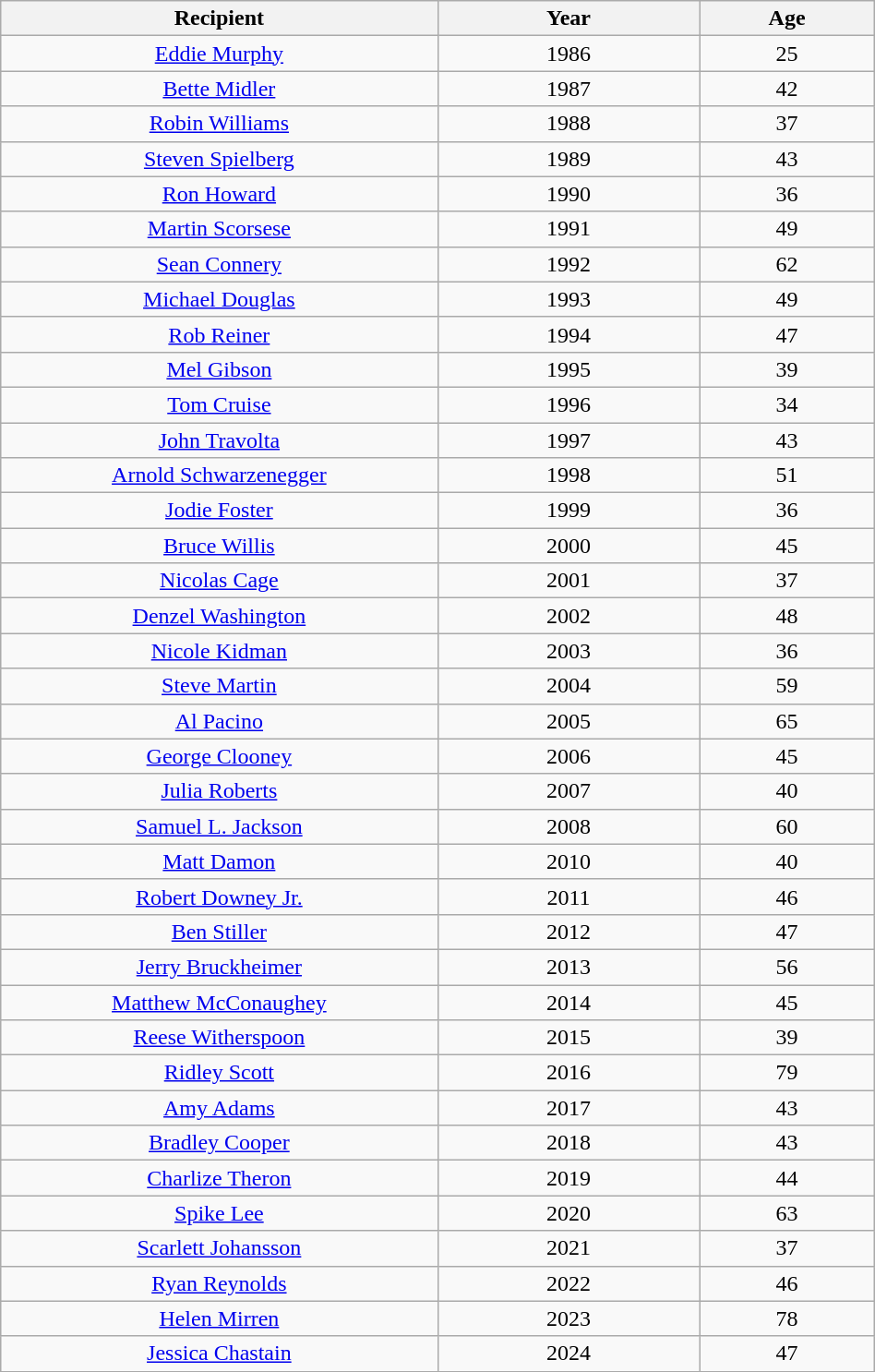<table class="wikitable" style="width:50%;text-align:center;">
<tr>
<th width=50%>Recipient</th>
<th style="width:30%;">Year</th>
<th width=20%>Age</th>
</tr>
<tr>
<td><a href='#'>Eddie Murphy</a></td>
<td>1986</td>
<td>25</td>
</tr>
<tr>
<td><a href='#'>Bette Midler</a></td>
<td>1987</td>
<td>42</td>
</tr>
<tr>
<td><a href='#'>Robin Williams</a></td>
<td>1988</td>
<td>37</td>
</tr>
<tr>
<td><a href='#'>Steven Spielberg</a></td>
<td>1989</td>
<td>43</td>
</tr>
<tr>
<td><a href='#'>Ron Howard</a></td>
<td>1990</td>
<td>36</td>
</tr>
<tr>
<td><a href='#'>Martin Scorsese</a></td>
<td>1991</td>
<td>49</td>
</tr>
<tr>
<td><a href='#'>Sean Connery</a></td>
<td>1992</td>
<td>62</td>
</tr>
<tr>
<td><a href='#'>Michael Douglas</a></td>
<td>1993</td>
<td>49</td>
</tr>
<tr>
<td><a href='#'>Rob Reiner</a></td>
<td>1994</td>
<td>47</td>
</tr>
<tr>
<td><a href='#'>Mel Gibson</a></td>
<td>1995</td>
<td>39</td>
</tr>
<tr>
<td><a href='#'>Tom Cruise</a></td>
<td>1996</td>
<td>34</td>
</tr>
<tr>
<td><a href='#'>John Travolta</a></td>
<td>1997</td>
<td>43</td>
</tr>
<tr>
<td><a href='#'>Arnold Schwarzenegger</a></td>
<td>1998</td>
<td>51</td>
</tr>
<tr>
<td><a href='#'>Jodie Foster</a></td>
<td>1999</td>
<td>36</td>
</tr>
<tr>
<td><a href='#'>Bruce Willis</a></td>
<td>2000</td>
<td>45</td>
</tr>
<tr>
<td><a href='#'>Nicolas Cage</a></td>
<td>2001</td>
<td>37</td>
</tr>
<tr>
<td><a href='#'>Denzel Washington</a></td>
<td>2002</td>
<td>48</td>
</tr>
<tr>
<td><a href='#'>Nicole Kidman</a></td>
<td>2003</td>
<td>36</td>
</tr>
<tr>
<td><a href='#'>Steve Martin</a></td>
<td>2004</td>
<td>59</td>
</tr>
<tr>
<td><a href='#'>Al Pacino</a></td>
<td>2005</td>
<td>65</td>
</tr>
<tr>
<td><a href='#'>George Clooney</a></td>
<td>2006</td>
<td>45</td>
</tr>
<tr>
<td><a href='#'>Julia Roberts</a></td>
<td>2007</td>
<td>40</td>
</tr>
<tr>
<td><a href='#'>Samuel L. Jackson</a></td>
<td>2008</td>
<td>60</td>
</tr>
<tr>
<td><a href='#'>Matt Damon</a></td>
<td>2010</td>
<td>40</td>
</tr>
<tr>
<td><a href='#'>Robert Downey Jr.</a></td>
<td>2011</td>
<td>46</td>
</tr>
<tr>
<td><a href='#'>Ben Stiller</a></td>
<td>2012</td>
<td>47</td>
</tr>
<tr>
<td><a href='#'>Jerry Bruckheimer</a></td>
<td>2013</td>
<td>56</td>
</tr>
<tr>
<td><a href='#'>Matthew McConaughey</a></td>
<td>2014</td>
<td>45</td>
</tr>
<tr>
<td><a href='#'>Reese Witherspoon</a></td>
<td>2015</td>
<td>39</td>
</tr>
<tr>
<td><a href='#'>Ridley Scott</a></td>
<td>2016</td>
<td>79</td>
</tr>
<tr>
<td><a href='#'>Amy Adams</a></td>
<td>2017</td>
<td>43</td>
</tr>
<tr>
<td><a href='#'>Bradley Cooper</a></td>
<td>2018</td>
<td>43</td>
</tr>
<tr>
<td><a href='#'>Charlize Theron</a></td>
<td>2019</td>
<td>44</td>
</tr>
<tr>
<td><a href='#'>Spike Lee</a></td>
<td>2020</td>
<td>63</td>
</tr>
<tr>
<td><a href='#'>Scarlett Johansson</a></td>
<td>2021</td>
<td>37</td>
</tr>
<tr>
<td><a href='#'>Ryan Reynolds</a></td>
<td>2022</td>
<td>46</td>
</tr>
<tr>
<td><a href='#'>Helen Mirren</a></td>
<td>2023</td>
<td>78</td>
</tr>
<tr>
<td><a href='#'>Jessica Chastain</a></td>
<td>2024</td>
<td>47</td>
</tr>
<tr>
</tr>
</table>
